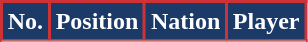<table class="wikitable sortable">
<tr>
<th style="background:#1B3A68; color:#FFFFFF; border:2px solid #CD3237;" scope=col>No.</th>
<th style="background:#1B3A68; color:#FFFFFF; border:2px solid #CD3237;" scope=col>Position</th>
<th style="background:#1B3A68; color:#FFFFFF; border:2px solid #CD3237;" scope=col>Nation</th>
<th style="background:#1B3A68; color:#FFFFFF; border:2px solid #CD3237;" scope=col>Player</th>
</tr>
<tr>
</tr>
</table>
